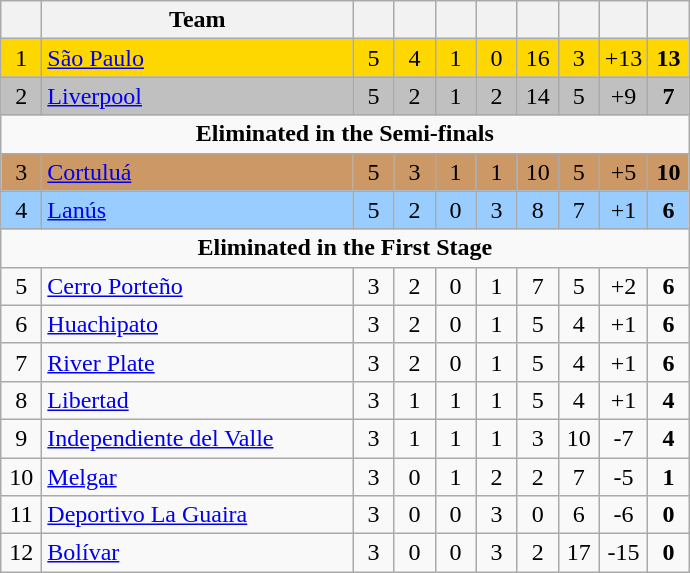<table class="wikitable" style="text-align: center;">
<tr>
<th width="20"></th>
<th style="width:200px;">Team</th>
<th width="20"></th>
<th width="20"></th>
<th width="20"></th>
<th width="20"></th>
<th width="20"></th>
<th width="20"></th>
<th width="20"></th>
<th width="20"></th>
</tr>
<tr style="background:gold;">
<td>1</td>
<td align="left"> <a href='#'>São Paulo</a></td>
<td>5</td>
<td>4</td>
<td>1</td>
<td>0</td>
<td>16</td>
<td>3</td>
<td>+13</td>
<td><strong>13</strong></td>
</tr>
<tr style="background:silver;">
<td>2</td>
<td align="left"> <a href='#'>Liverpool</a></td>
<td>5</td>
<td>2</td>
<td>1</td>
<td>2</td>
<td>14</td>
<td>5</td>
<td>+9</td>
<td><strong>7</strong></td>
</tr>
<tr>
<td colspan=11><strong>Eliminated in the Semi-finals</strong></td>
</tr>
<tr style="background:#c96;">
<td>3</td>
<td align="left"> <a href='#'>Cortuluá</a></td>
<td>5</td>
<td>3</td>
<td>1</td>
<td>1</td>
<td>10</td>
<td>5</td>
<td>+5</td>
<td><strong>10</strong></td>
</tr>
<tr style="background:#9acdff;">
<td>4</td>
<td align="left"> <a href='#'>Lanús</a></td>
<td>5</td>
<td>2</td>
<td>0</td>
<td>3</td>
<td>8</td>
<td>7</td>
<td>+1</td>
<td><strong>6</strong></td>
</tr>
<tr>
<td colspan=11><strong>Eliminated in the First Stage</strong></td>
</tr>
<tr>
<td>5</td>
<td align=left> <a href='#'>Cerro Porteño</a></td>
<td>3</td>
<td>2</td>
<td>0</td>
<td>1</td>
<td>7</td>
<td>5</td>
<td>+2</td>
<td><strong>6</strong></td>
</tr>
<tr>
<td>6</td>
<td align=left> <a href='#'>Huachipato</a></td>
<td>3</td>
<td>2</td>
<td>0</td>
<td>1</td>
<td>5</td>
<td>4</td>
<td>+1</td>
<td><strong>6</strong></td>
</tr>
<tr>
<td>7</td>
<td align=left> <a href='#'>River Plate</a></td>
<td>3</td>
<td>2</td>
<td>0</td>
<td>1</td>
<td>5</td>
<td>4</td>
<td>+1</td>
<td><strong>6</strong></td>
</tr>
<tr>
<td>8</td>
<td align=left> <a href='#'>Libertad</a></td>
<td>3</td>
<td>1</td>
<td>1</td>
<td>1</td>
<td>5</td>
<td>4</td>
<td>+1</td>
<td><strong>4</strong></td>
</tr>
<tr>
<td>9</td>
<td align=left> <a href='#'>Independiente del Valle</a></td>
<td>3</td>
<td>1</td>
<td>1</td>
<td>1</td>
<td>3</td>
<td>10</td>
<td>-7</td>
<td><strong>4</strong></td>
</tr>
<tr>
<td>10</td>
<td align=left> <a href='#'>Melgar</a></td>
<td>3</td>
<td>0</td>
<td>1</td>
<td>2</td>
<td>2</td>
<td>7</td>
<td>-5</td>
<td><strong>1</strong></td>
</tr>
<tr>
<td>11</td>
<td align="left"> <a href='#'>Deportivo La Guaira</a></td>
<td>3</td>
<td>0</td>
<td>0</td>
<td>3</td>
<td>0</td>
<td>6</td>
<td>-6</td>
<td><strong>0</strong></td>
</tr>
<tr>
<td>12</td>
<td align="left"> <a href='#'>Bolívar</a></td>
<td>3</td>
<td>0</td>
<td>0</td>
<td>3</td>
<td>2</td>
<td>17</td>
<td>-15</td>
<td><strong>0</strong></td>
</tr>
</table>
